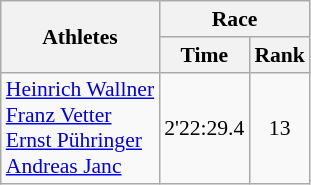<table class="wikitable" border="1" style="font-size:90%">
<tr>
<th rowspan=2>Athletes</th>
<th colspan=2>Race</th>
</tr>
<tr>
<th>Time</th>
<th>Rank</th>
</tr>
<tr>
<td><a href='#'>Heinrich Wallner</a><br><a href='#'>Franz Vetter</a><br><a href='#'>Ernst Pühringer</a><br><a href='#'>Andreas Janc</a></td>
<td align=center>2'22:29.4</td>
<td align=center>13</td>
</tr>
</table>
